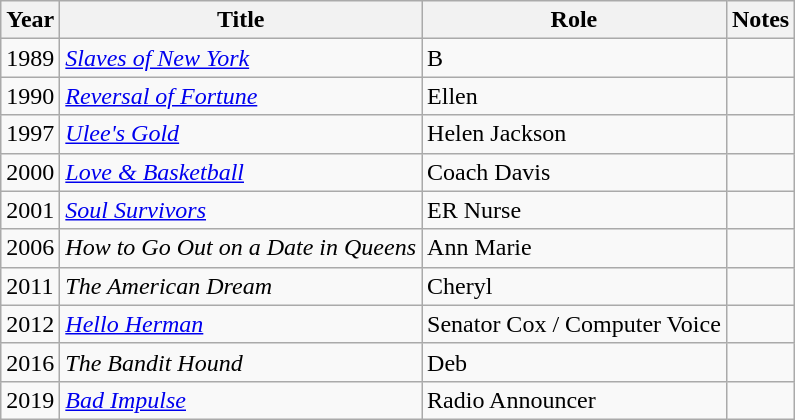<table class="wikitable sortable">
<tr>
<th>Year</th>
<th>Title</th>
<th>Role</th>
<th>Notes</th>
</tr>
<tr>
<td>1989</td>
<td><em><a href='#'>Slaves of New York</a></em></td>
<td>B</td>
<td></td>
</tr>
<tr>
<td>1990</td>
<td><em><a href='#'>Reversal of Fortune</a></em></td>
<td>Ellen</td>
<td></td>
</tr>
<tr>
<td>1997</td>
<td><em><a href='#'>Ulee's Gold</a></em></td>
<td>Helen Jackson</td>
<td></td>
</tr>
<tr>
<td>2000</td>
<td><em><a href='#'>Love & Basketball</a></em></td>
<td>Coach Davis</td>
<td></td>
</tr>
<tr>
<td>2001</td>
<td><a href='#'><em>Soul Survivors</em></a></td>
<td>ER Nurse</td>
<td></td>
</tr>
<tr>
<td>2006</td>
<td><em>How to Go Out on a Date in Queens</em></td>
<td>Ann Marie</td>
<td></td>
</tr>
<tr>
<td>2011</td>
<td><em>The American Dream</em></td>
<td>Cheryl</td>
<td></td>
</tr>
<tr>
<td>2012</td>
<td><em><a href='#'>Hello Herman</a></em></td>
<td>Senator Cox / Computer Voice</td>
<td></td>
</tr>
<tr>
<td>2016</td>
<td><em>The Bandit Hound</em></td>
<td>Deb</td>
<td></td>
</tr>
<tr>
<td>2019</td>
<td><em><a href='#'>Bad Impulse</a></em></td>
<td>Radio Announcer</td>
<td></td>
</tr>
</table>
